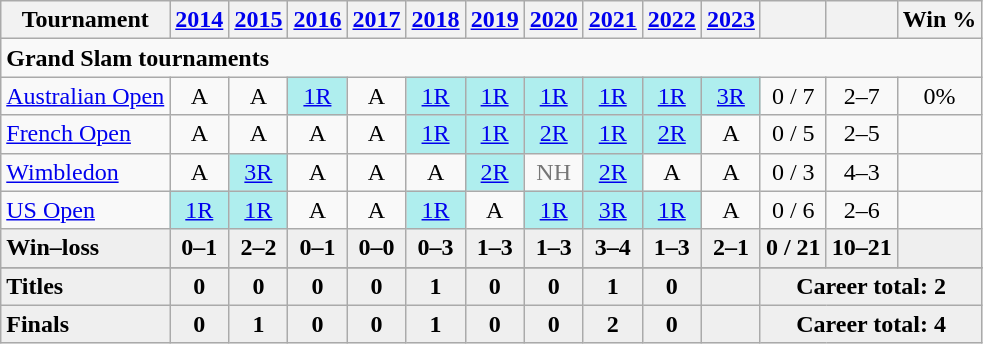<table class=wikitable style=text-align:center>
<tr>
<th>Tournament</th>
<th><a href='#'>2014</a></th>
<th><a href='#'>2015</a></th>
<th><a href='#'>2016</a></th>
<th><a href='#'>2017</a></th>
<th><a href='#'>2018</a></th>
<th><a href='#'>2019</a></th>
<th><a href='#'>2020</a></th>
<th><a href='#'>2021</a></th>
<th><a href='#'>2022</a></th>
<th><a href='#'>2023</a></th>
<th></th>
<th></th>
<th>Win %</th>
</tr>
<tr>
<td colspan="14" align="left"><strong>Grand Slam tournaments</strong></td>
</tr>
<tr>
<td align=left><a href='#'>Australian Open</a></td>
<td>A</td>
<td>A</td>
<td style=background:#afeeee><a href='#'>1R</a></td>
<td>A</td>
<td style=background:#afeeee><a href='#'>1R</a></td>
<td style=background:#afeeee><a href='#'>1R</a></td>
<td style=background:#afeeee><a href='#'>1R</a></td>
<td style=background:#afeeee><a href='#'>1R</a></td>
<td style=background:#afeeee><a href='#'>1R</a></td>
<td style=background:#afeeee><a href='#'>3R</a></td>
<td>0 / 7</td>
<td>2–7</td>
<td>0%</td>
</tr>
<tr>
<td align=left><a href='#'>French Open</a></td>
<td>A</td>
<td>A</td>
<td>A</td>
<td>A</td>
<td style=background:#afeeee><a href='#'>1R</a></td>
<td style=background:#afeeee><a href='#'>1R</a></td>
<td style=background:#afeeee><a href='#'>2R</a></td>
<td style=background:#afeeee><a href='#'>1R</a></td>
<td style=background:#afeeee><a href='#'>2R</a></td>
<td>A</td>
<td>0 / 5</td>
<td>2–5</td>
<td></td>
</tr>
<tr>
<td align=left><a href='#'>Wimbledon</a></td>
<td>A</td>
<td style=background:#afeeee><a href='#'>3R</a></td>
<td>A</td>
<td>A</td>
<td>A</td>
<td style=background:#afeeee><a href='#'>2R</a></td>
<td style=color:#767676>NH</td>
<td style=background:#afeeee><a href='#'>2R</a></td>
<td>A</td>
<td>A</td>
<td>0 / 3</td>
<td>4–3</td>
<td></td>
</tr>
<tr>
<td align=left><a href='#'>US Open</a></td>
<td style=background:#afeeee><a href='#'>1R</a></td>
<td style=background:#afeeee><a href='#'>1R</a></td>
<td>A</td>
<td>A</td>
<td style=background:#afeeee><a href='#'>1R</a></td>
<td>A</td>
<td style=background:#afeeee><a href='#'>1R</a></td>
<td style=background:#afeeee><a href='#'>3R</a></td>
<td bgcolor=afeeee><a href='#'>1R</a></td>
<td>A</td>
<td>0 / 6</td>
<td>2–6</td>
<td></td>
</tr>
<tr style=background:#efefef;font-weight:bold>
<td style=text-align:left>Win–loss</td>
<td>0–1</td>
<td>2–2</td>
<td>0–1</td>
<td>0–0</td>
<td>0–3</td>
<td>1–3</td>
<td>1–3</td>
<td>3–4</td>
<td>1–3</td>
<td>2–1</td>
<td>0 / 21</td>
<td>10–21</td>
<td></td>
</tr>
<tr>
</tr>
<tr style=background-color:#efefef;font-weight:bold>
<td align=left>Titles</td>
<td>0</td>
<td>0</td>
<td>0</td>
<td>0</td>
<td>1</td>
<td>0</td>
<td>0</td>
<td>1</td>
<td>0</td>
<td></td>
<td colspan="3">Career total: 2</td>
</tr>
<tr style=background-color:#efefef;font-weight:bold>
<td align=left>Finals</td>
<td>0</td>
<td>1</td>
<td>0</td>
<td>0</td>
<td>1</td>
<td>0</td>
<td>0</td>
<td>2</td>
<td>0</td>
<td></td>
<td colspan="3">Career total: 4</td>
</tr>
</table>
